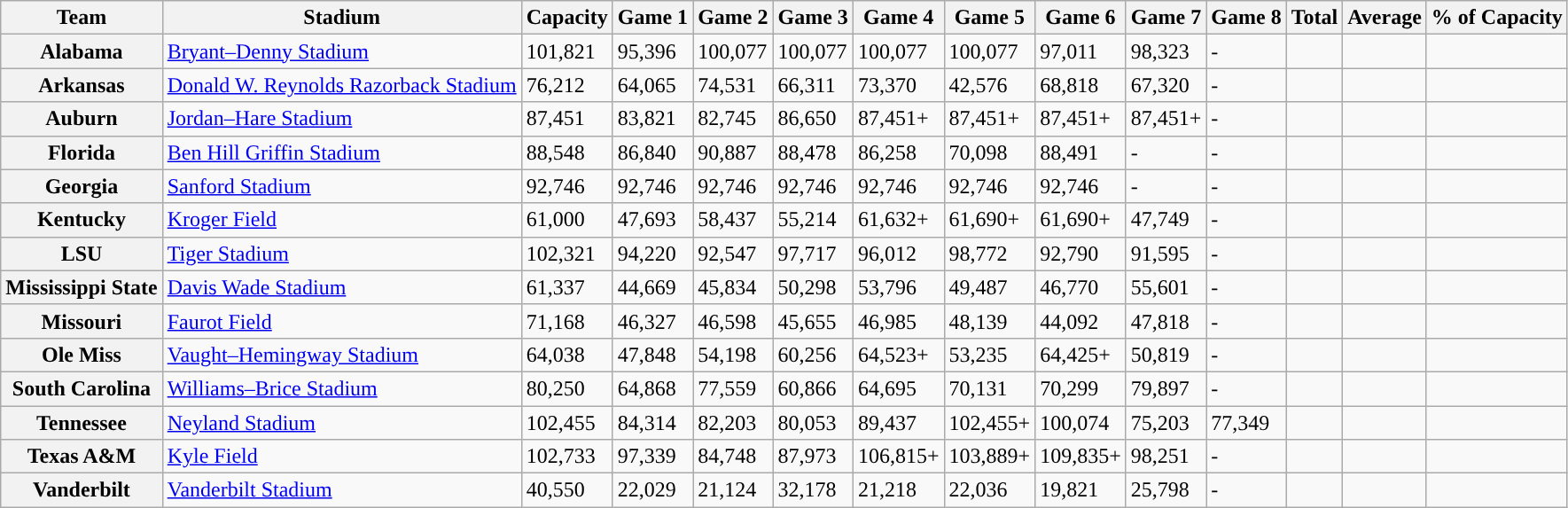<table class="wikitable sortable">
<tr>
<th>Team</th>
<th>Stadium</th>
<th>Capacity</th>
<th>Game 1</th>
<th>Game 2</th>
<th>Game 3</th>
<th>Game 4</th>
<th>Game 5</th>
<th>Game 6</th>
<th>Game 7</th>
<th>Game 8</th>
<th>Total</th>
<th>Average</th>
<th>% of Capacity</th>
</tr>
<tr>
<th>Alabama</th>
<td><a href='#'>Bryant–Denny Stadium</a></td>
<td>101,821</td>
<td>95,396</td>
<td>100,077</td>
<td>100,077</td>
<td>100,077</td>
<td>100,077</td>
<td>97,011</td>
<td>98,323</td>
<td>-</td>
<td></td>
<td></td>
<td></td>
</tr>
<tr>
<th>Arkansas</th>
<td><a href='#'>Donald W. Reynolds Razorback Stadium</a></td>
<td>76,212</td>
<td>64,065</td>
<td>74,531</td>
<td>66,311</td>
<td>73,370</td>
<td>42,576 </td>
<td>68,818</td>
<td>67,320</td>
<td>-</td>
<td></td>
<td></td>
<td></td>
</tr>
<tr>
<th>Auburn</th>
<td><a href='#'>Jordan–Hare Stadium</a></td>
<td>87,451</td>
<td>83,821</td>
<td>82,745</td>
<td>86,650</td>
<td>87,451+</td>
<td>87,451+</td>
<td>87,451+</td>
<td>87,451+</td>
<td>-</td>
<td></td>
<td></td>
<td></td>
</tr>
<tr>
<th>Florida</th>
<td><a href='#'>Ben Hill Griffin Stadium</a></td>
<td>88,548</td>
<td>86,840</td>
<td>90,887</td>
<td>88,478</td>
<td>86,258</td>
<td>70,098</td>
<td>88,491</td>
<td>-</td>
<td>-</td>
<td></td>
<td></td>
<td></td>
</tr>
<tr>
<th>Georgia</th>
<td><a href='#'>Sanford Stadium</a></td>
<td>92,746</td>
<td>92,746</td>
<td>92,746</td>
<td>92,746</td>
<td>92,746</td>
<td>92,746</td>
<td>92,746</td>
<td>-</td>
<td>-</td>
<td></td>
<td></td>
<td></td>
</tr>
<tr>
<th>Kentucky</th>
<td><a href='#'>Kroger Field</a></td>
<td>61,000</td>
<td>47,693</td>
<td>58,437</td>
<td>55,214</td>
<td>61,632+</td>
<td>61,690+</td>
<td>61,690+</td>
<td>47,749</td>
<td>-</td>
<td></td>
<td></td>
<td></td>
</tr>
<tr>
<th>LSU</th>
<td><a href='#'>Tiger Stadium</a></td>
<td>102,321</td>
<td>94,220</td>
<td>92,547</td>
<td>97,717</td>
<td>96,012</td>
<td>98,772</td>
<td>92,790</td>
<td>91,595</td>
<td>-</td>
<td></td>
<td></td>
<td></td>
</tr>
<tr>
<th>Mississippi State</th>
<td><a href='#'>Davis Wade Stadium</a></td>
<td>61,337</td>
<td>44,669</td>
<td>45,834</td>
<td>50,298</td>
<td>53,796</td>
<td>49,487</td>
<td>46,770</td>
<td>55,601</td>
<td>-</td>
<td></td>
<td></td>
<td></td>
</tr>
<tr>
<th>Missouri</th>
<td><a href='#'>Faurot Field</a></td>
<td>71,168</td>
<td>46,327</td>
<td>46,598</td>
<td>45,655</td>
<td>46,985</td>
<td>48,139</td>
<td>44,092</td>
<td>47,818</td>
<td>-</td>
<td></td>
<td></td>
<td></td>
</tr>
<tr>
<th>Ole Miss</th>
<td><a href='#'>Vaught–Hemingway Stadium</a></td>
<td>64,038</td>
<td>47,848</td>
<td>54,198</td>
<td>60,256</td>
<td>64,523+</td>
<td>53,235</td>
<td>64,425+</td>
<td>50,819</td>
<td>-</td>
<td></td>
<td></td>
<td></td>
</tr>
<tr>
<th>South Carolina</th>
<td><a href='#'>Williams–Brice Stadium</a></td>
<td>80,250</td>
<td>64,868</td>
<td>77,559</td>
<td>60,866</td>
<td>64,695</td>
<td>70,131</td>
<td>70,299</td>
<td>79,897</td>
<td>-</td>
<td></td>
<td></td>
<td></td>
</tr>
<tr>
<th>Tennessee</th>
<td><a href='#'>Neyland Stadium</a></td>
<td>102,455</td>
<td>84,314</td>
<td>82,203</td>
<td>80,053</td>
<td>89,437</td>
<td>102,455+</td>
<td>100,074</td>
<td>75,203</td>
<td>77,349</td>
<td></td>
<td></td>
<td></td>
</tr>
<tr>
<th>Texas A&M</th>
<td><a href='#'>Kyle Field</a></td>
<td>102,733</td>
<td>97,339</td>
<td>84,748</td>
<td>87,973</td>
<td>106,815+</td>
<td>103,889+</td>
<td>109,835+</td>
<td>98,251</td>
<td>-</td>
<td></td>
<td></td>
<td></td>
</tr>
<tr>
<th>Vanderbilt</th>
<td><a href='#'>Vanderbilt Stadium</a></td>
<td>40,550</td>
<td>22,029</td>
<td>21,124</td>
<td>32,178</td>
<td>21,218</td>
<td>22,036</td>
<td>19,821</td>
<td>25,798</td>
<td>-</td>
<td></td>
<td></td>
<td></td>
</tr>
</table>
